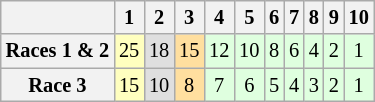<table class="wikitable" style="font-size: 85%">
<tr>
<th></th>
<th>1</th>
<th>2</th>
<th>3</th>
<th>4</th>
<th>5</th>
<th>6</th>
<th>7</th>
<th>8</th>
<th>9</th>
<th>10</th>
</tr>
<tr align="center">
<th>Races 1 & 2</th>
<td style="background:#FFFFBF;">25</td>
<td style="background:#DFDFDF;">18</td>
<td style="background:#FFDF9F;">15</td>
<td style="background:#DFFFDF;">12</td>
<td style="background:#DFFFDF;">10</td>
<td style="background:#DFFFDF;">8</td>
<td style="background:#DFFFDF;">6</td>
<td style="background:#DFFFDF;">4</td>
<td style="background:#DFFFDF;">2</td>
<td style="background:#DFFFDF;">1</td>
</tr>
<tr align="center">
<th>Race 3</th>
<td style="background:#FFFFBF;">15</td>
<td style="background:#DFDFDF;">10</td>
<td style="background:#FFDF9F;">8</td>
<td style="background:#DFFFDF;">7</td>
<td style="background:#DFFFDF;">6</td>
<td style="background:#DFFFDF;">5</td>
<td style="background:#DFFFDF;">4</td>
<td style="background:#DFFFDF;">3</td>
<td style="background:#DFFFDF;">2</td>
<td style="background:#DFFFDF;">1</td>
</tr>
</table>
